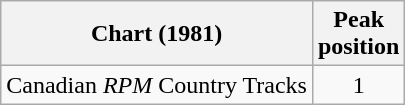<table class="wikitable">
<tr>
<th align="left">Chart (1981)</th>
<th align="center">Peak<br>position</th>
</tr>
<tr>
<td align="left">Canadian <em>RPM</em> Country Tracks</td>
<td align="center">1</td>
</tr>
</table>
